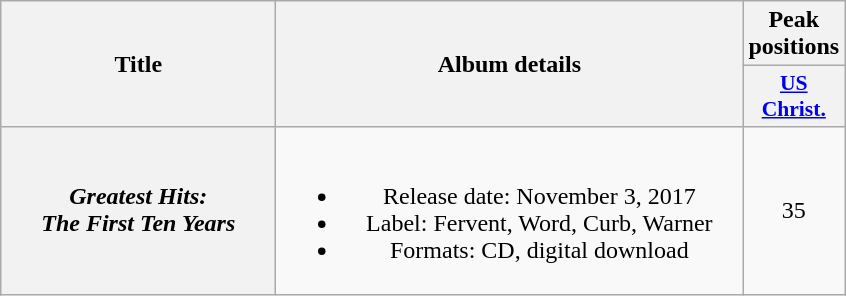<table class="wikitable plainrowheaders" style="text-align:center;">
<tr>
<th scope="col" rowspan="2" style="width:11em;">Title</th>
<th scope="col" rowspan="2" style="width:19em;">Album details</th>
<th scope="col">Peak positions</th>
</tr>
<tr>
<th scope="col" style="width:2.5em;font-size:90%;"><a href='#'>US<br>Christ.</a><br></th>
</tr>
<tr>
<th scope="row"><em>Greatest Hits:<br>The First Ten Years</em></th>
<td><br><ul><li>Release date: November 3, 2017</li><li>Label: Fervent, Word, Curb, Warner</li><li>Formats: CD, digital download</li></ul></td>
<td>35</td>
</tr>
</table>
